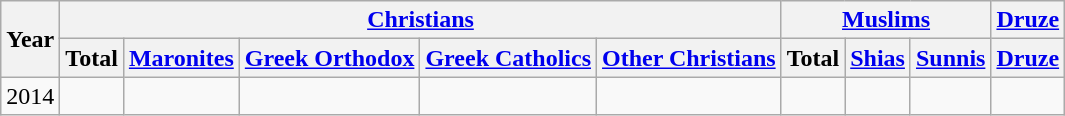<table class="wikitable">
<tr>
<th rowspan="2">Year</th>
<th colspan="5"><a href='#'>Christians</a></th>
<th colspan="3"><a href='#'>Muslims</a></th>
<th colspan="1"><a href='#'>Druze</a></th>
</tr>
<tr>
<th>Total</th>
<th><a href='#'>Maronites</a></th>
<th><a href='#'>Greek Orthodox</a></th>
<th><a href='#'>Greek Catholics</a></th>
<th><a href='#'>Other Christians</a></th>
<th>Total</th>
<th><a href='#'>Shias</a></th>
<th><a href='#'>Sunnis</a></th>
<th><a href='#'>Druze</a></th>
</tr>
<tr>
<td>2014</td>
<td></td>
<td></td>
<td></td>
<td></td>
<td></td>
<td></td>
<td></td>
<td></td>
<td></td>
</tr>
</table>
